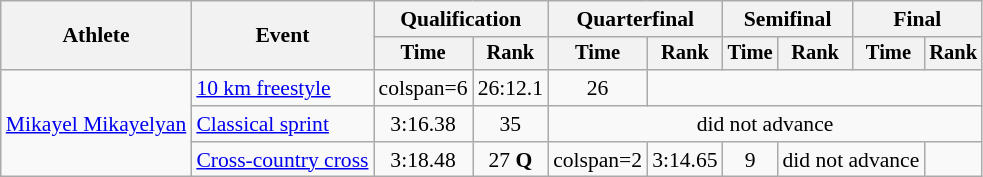<table class="wikitable" style="font-size:90%">
<tr>
<th rowspan="2">Athlete</th>
<th rowspan="2">Event</th>
<th colspan="2">Qualification</th>
<th colspan="2">Quarterfinal</th>
<th colspan="2">Semifinal</th>
<th colspan="2">Final</th>
</tr>
<tr style="font-size:95%">
<th>Time</th>
<th>Rank</th>
<th>Time</th>
<th>Rank</th>
<th>Time</th>
<th>Rank</th>
<th>Time</th>
<th>Rank</th>
</tr>
<tr align=center>
<td align=left rowspan=3><a href='#'>Mikayel Mikayelyan</a></td>
<td align=left><a href='#'>10 km freestyle</a></td>
<td>colspan=6 </td>
<td>26:12.1</td>
<td>26</td>
</tr>
<tr align=center>
<td align=left><a href='#'>Classical sprint</a></td>
<td>3:16.38</td>
<td>35</td>
<td colspan=6>did not advance</td>
</tr>
<tr align=center>
<td align=left><a href='#'>Cross-country cross</a></td>
<td>3:18.48</td>
<td>27 <strong>Q</strong></td>
<td>colspan=2 </td>
<td>3:14.65</td>
<td>9</td>
<td colspan=2>did not advance</td>
</tr>
</table>
